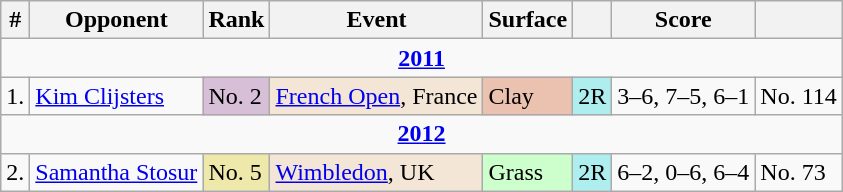<table class="wikitable sortable">
<tr>
<th>#</th>
<th>Opponent</th>
<th>Rank</th>
<th>Event</th>
<th>Surface</th>
<th></th>
<th class="unsortable">Score</th>
<th></th>
</tr>
<tr>
<td colspan="8" style="text-align:center"><strong><a href='#'>2011</a></strong></td>
</tr>
<tr>
<td>1.</td>
<td> <a href='#'>Kim Clijsters</a></td>
<td bgcolor=thistle>No. 2</td>
<td bgcolor="#f3e6d7"><a href='#'>French Open</a>, France</td>
<td bgcolor="#ebc2af">Clay</td>
<td bgcolor="#afeeee">2R</td>
<td>3–6, 7–5, 6–1</td>
<td>No. 114</td>
</tr>
<tr>
<td colspan="8" style="text-align:center"><strong><a href='#'>2012</a></strong></td>
</tr>
<tr>
<td>2.</td>
<td> <a href='#'>Samantha Stosur</a></td>
<td bgcolor="#eee8aa">No. 5</td>
<td bgcolor="#f3e6d7"><a href='#'>Wimbledon</a>, UK</td>
<td bgcolor="#ccffcc">Grass</td>
<td bgcolor="#afeeee">2R</td>
<td>6–2, 0–6, 6–4</td>
<td>No. 73</td>
</tr>
</table>
